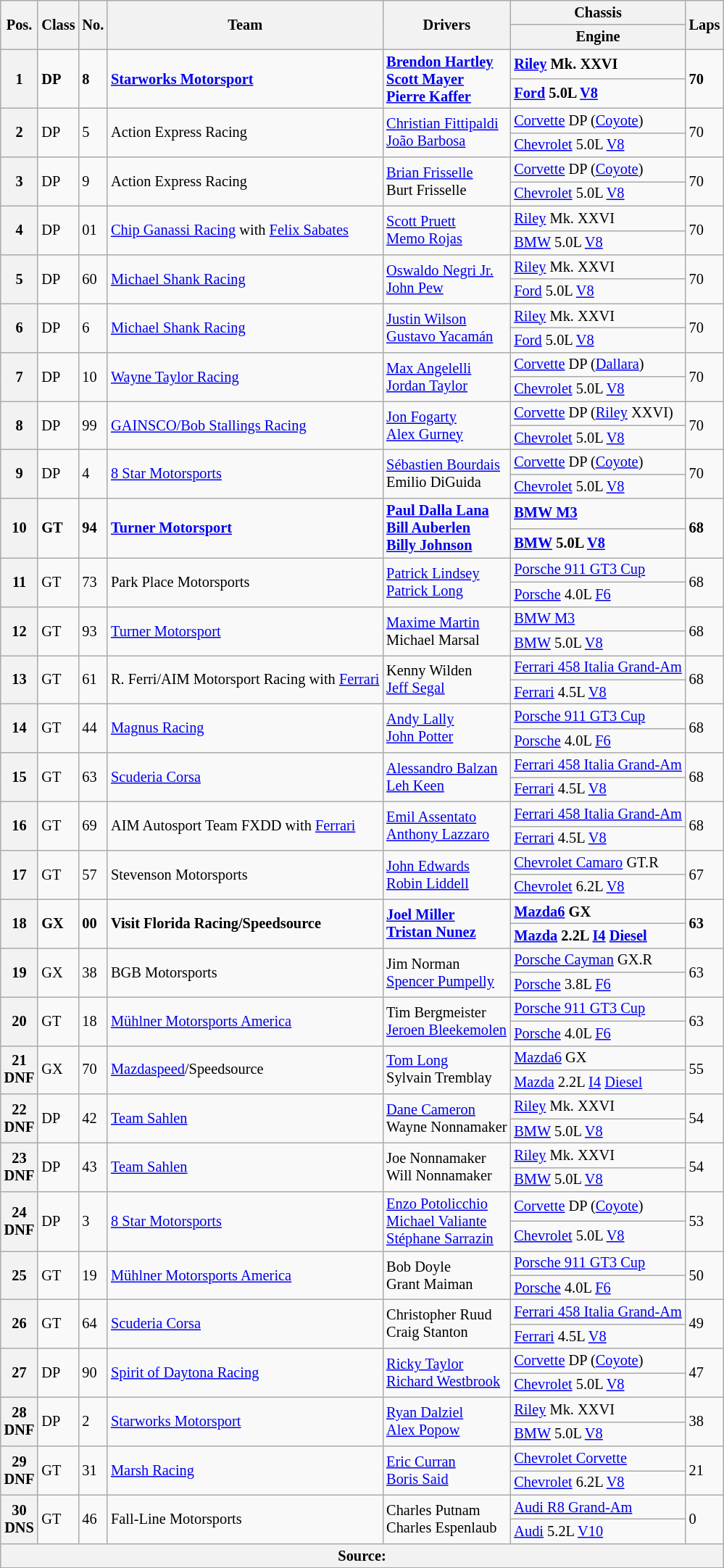<table class="wikitable" style="font-size: 85%;">
<tr>
<th rowspan="2">Pos.</th>
<th rowspan="2">Class</th>
<th rowspan="2">No.</th>
<th rowspan="2">Team</th>
<th rowspan="2">Drivers</th>
<th>Chassis</th>
<th rowspan="2">Laps</th>
</tr>
<tr>
<th>Engine</th>
</tr>
<tr>
<th rowspan="2">1</th>
<td rowspan="2"><strong>DP</strong></td>
<td rowspan="2"><strong>8</strong></td>
<td rowspan="2"><strong> <a href='#'>Starworks Motorsport</a></strong></td>
<td rowspan="2"><strong> <a href='#'>Brendon Hartley</a><br> <a href='#'>Scott Mayer</a><br> <a href='#'>Pierre Kaffer</a></strong></td>
<td><strong><a href='#'>Riley</a> Mk. XXVI</strong></td>
<td rowspan="2"><strong>70</strong></td>
</tr>
<tr>
<td><strong><a href='#'>Ford</a> 5.0L <a href='#'>V8</a></strong></td>
</tr>
<tr>
<th rowspan="2">2</th>
<td rowspan="2">DP</td>
<td rowspan="2">5</td>
<td rowspan="2"> Action Express Racing</td>
<td rowspan="2"> <a href='#'>Christian Fittipaldi</a><br> <a href='#'>João Barbosa</a></td>
<td><a href='#'>Corvette</a> DP (<a href='#'>Coyote</a>)</td>
<td rowspan="2">70</td>
</tr>
<tr>
<td><a href='#'>Chevrolet</a> 5.0L <a href='#'>V8</a></td>
</tr>
<tr>
<th rowspan="2">3</th>
<td rowspan="2">DP</td>
<td rowspan="2">9</td>
<td rowspan="2"> Action Express Racing</td>
<td rowspan="2"> <a href='#'>Brian Frisselle</a><br> Burt Frisselle</td>
<td><a href='#'>Corvette</a> DP (<a href='#'>Coyote</a>)</td>
<td rowspan="2">70</td>
</tr>
<tr>
<td><a href='#'>Chevrolet</a> 5.0L <a href='#'>V8</a></td>
</tr>
<tr>
<th rowspan="2">4</th>
<td rowspan="2">DP</td>
<td rowspan="2">01</td>
<td rowspan="2"> <a href='#'>Chip Ganassi Racing</a> with <a href='#'>Felix Sabates</a></td>
<td rowspan="2"> <a href='#'>Scott Pruett</a><br> <a href='#'>Memo Rojas</a></td>
<td><a href='#'>Riley</a> Mk. XXVI</td>
<td rowspan="2">70</td>
</tr>
<tr>
<td><a href='#'>BMW</a> 5.0L <a href='#'>V8</a></td>
</tr>
<tr>
<th rowspan="2">5</th>
<td rowspan="2">DP</td>
<td rowspan="2">60</td>
<td rowspan="2"> <a href='#'>Michael Shank Racing</a></td>
<td rowspan="2"> <a href='#'>Oswaldo Negri Jr.</a><br> <a href='#'>John Pew</a></td>
<td><a href='#'>Riley</a> Mk. XXVI</td>
<td rowspan="2">70</td>
</tr>
<tr>
<td><a href='#'>Ford</a> 5.0L <a href='#'>V8</a></td>
</tr>
<tr>
<th rowspan="2">6</th>
<td rowspan="2">DP</td>
<td rowspan="2">6</td>
<td rowspan="2"> <a href='#'>Michael Shank Racing</a></td>
<td rowspan="2"> <a href='#'>Justin Wilson</a><br> <a href='#'>Gustavo Yacamán</a></td>
<td><a href='#'>Riley</a> Mk. XXVI</td>
<td rowspan="2">70</td>
</tr>
<tr>
<td><a href='#'>Ford</a> 5.0L <a href='#'>V8</a></td>
</tr>
<tr>
<th rowspan="2">7</th>
<td rowspan="2">DP</td>
<td rowspan="2">10</td>
<td rowspan="2"> <a href='#'>Wayne Taylor Racing</a></td>
<td rowspan="2"> <a href='#'>Max Angelelli</a><br> <a href='#'>Jordan Taylor</a></td>
<td><a href='#'>Corvette</a> DP (<a href='#'>Dallara</a>)</td>
<td rowspan="2">70</td>
</tr>
<tr>
<td><a href='#'>Chevrolet</a> 5.0L <a href='#'>V8</a></td>
</tr>
<tr>
<th rowspan="2">8</th>
<td rowspan="2">DP</td>
<td rowspan="2">99</td>
<td rowspan="2"> <a href='#'>GAINSCO/Bob Stallings Racing</a></td>
<td rowspan="2"> <a href='#'>Jon Fogarty</a><br> <a href='#'>Alex Gurney</a></td>
<td><a href='#'>Corvette</a> DP (<a href='#'>Riley</a> XXVI)</td>
<td rowspan="2">70</td>
</tr>
<tr>
<td><a href='#'>Chevrolet</a> 5.0L <a href='#'>V8</a></td>
</tr>
<tr>
<th rowspan="2">9</th>
<td rowspan="2">DP</td>
<td rowspan="2">4</td>
<td rowspan="2"> <a href='#'>8 Star Motorsports</a></td>
<td rowspan="2"> <a href='#'>Sébastien Bourdais</a><br> Emilio DiGuida</td>
<td><a href='#'>Corvette</a> DP (<a href='#'>Coyote</a>)</td>
<td rowspan="2">70</td>
</tr>
<tr>
<td><a href='#'>Chevrolet</a> 5.0L <a href='#'>V8</a></td>
</tr>
<tr>
<th rowspan="2">10</th>
<td rowspan="2"><strong>GT</strong></td>
<td rowspan="2"><strong>94</strong></td>
<td rowspan="2"><strong> <a href='#'>Turner Motorsport</a></strong></td>
<td rowspan="2"><strong> <a href='#'>Paul Dalla Lana</a><br> <a href='#'>Bill Auberlen</a><br> <a href='#'>Billy Johnson</a></strong></td>
<td><strong><a href='#'>BMW M3</a></strong></td>
<td rowspan="2"><strong>68</strong></td>
</tr>
<tr>
<td><strong><a href='#'>BMW</a> 5.0L <a href='#'>V8</a></strong></td>
</tr>
<tr>
<th rowspan="2">11</th>
<td rowspan="2">GT</td>
<td rowspan="2">73</td>
<td rowspan="2"> Park Place Motorsports</td>
<td rowspan="2"> <a href='#'>Patrick Lindsey</a><br> <a href='#'>Patrick Long</a></td>
<td><a href='#'>Porsche 911 GT3 Cup</a></td>
<td rowspan="2">68</td>
</tr>
<tr>
<td><a href='#'>Porsche</a> 4.0L <a href='#'>F6</a></td>
</tr>
<tr>
<th rowspan="2">12</th>
<td rowspan="2">GT</td>
<td rowspan="2">93</td>
<td rowspan="2"> <a href='#'>Turner Motorsport</a></td>
<td rowspan="2"> <a href='#'>Maxime Martin</a><br> Michael Marsal</td>
<td><a href='#'>BMW M3</a></td>
<td rowspan="2">68</td>
</tr>
<tr>
<td><a href='#'>BMW</a> 5.0L <a href='#'>V8</a></td>
</tr>
<tr>
<th rowspan="2">13</th>
<td rowspan="2">GT</td>
<td rowspan="2">61</td>
<td rowspan="2"> R. Ferri/AIM Motorsport Racing with <a href='#'>Ferrari</a></td>
<td rowspan="2"> Kenny Wilden<br> <a href='#'>Jeff Segal</a></td>
<td><a href='#'>Ferrari 458 Italia Grand-Am</a></td>
<td rowspan="2">68</td>
</tr>
<tr>
<td><a href='#'>Ferrari</a> 4.5L <a href='#'>V8</a></td>
</tr>
<tr>
<th rowspan="2">14</th>
<td rowspan="2">GT</td>
<td rowspan="2">44</td>
<td rowspan="2"> <a href='#'>Magnus Racing</a></td>
<td rowspan="2"> <a href='#'>Andy Lally</a><br> <a href='#'>John Potter</a></td>
<td><a href='#'>Porsche 911 GT3 Cup</a></td>
<td rowspan="2">68</td>
</tr>
<tr>
<td><a href='#'>Porsche</a> 4.0L <a href='#'>F6</a></td>
</tr>
<tr>
<th rowspan="2">15</th>
<td rowspan="2">GT</td>
<td rowspan="2">63</td>
<td rowspan="2"> <a href='#'>Scuderia Corsa</a></td>
<td rowspan="2"> <a href='#'>Alessandro Balzan</a><br> <a href='#'>Leh Keen</a></td>
<td><a href='#'>Ferrari 458 Italia Grand-Am</a></td>
<td rowspan="2">68</td>
</tr>
<tr>
<td><a href='#'>Ferrari</a> 4.5L <a href='#'>V8</a></td>
</tr>
<tr>
<th rowspan="2">16</th>
<td rowspan="2">GT</td>
<td rowspan="2">69</td>
<td rowspan="2"> AIM Autosport Team FXDD with <a href='#'>Ferrari</a></td>
<td rowspan="2"> <a href='#'>Emil Assentato</a><br> <a href='#'>Anthony Lazzaro</a></td>
<td><a href='#'>Ferrari 458 Italia Grand-Am</a></td>
<td rowspan="2">68</td>
</tr>
<tr>
<td><a href='#'>Ferrari</a> 4.5L <a href='#'>V8</a></td>
</tr>
<tr>
<th rowspan="2">17</th>
<td rowspan="2">GT</td>
<td rowspan="2">57</td>
<td rowspan="2"> Stevenson Motorsports</td>
<td rowspan="2"> <a href='#'>John Edwards</a><br> <a href='#'>Robin Liddell</a></td>
<td><a href='#'>Chevrolet Camaro</a> GT.R</td>
<td rowspan="2">67</td>
</tr>
<tr>
<td><a href='#'>Chevrolet</a> 6.2L <a href='#'>V8</a></td>
</tr>
<tr>
<th rowspan="2">18</th>
<td rowspan="2"><strong>GX</strong></td>
<td rowspan="2"><strong>00</strong></td>
<td rowspan="2"><strong> Visit Florida Racing/Speedsource</strong></td>
<td rowspan="2"><strong> <a href='#'>Joel Miller</a><br> <a href='#'>Tristan Nunez</a></strong></td>
<td><strong><a href='#'>Mazda6</a> GX</strong></td>
<td rowspan="2"><strong>63</strong></td>
</tr>
<tr>
<td><strong><a href='#'>Mazda</a> 2.2L <a href='#'>I4</a> <a href='#'>Diesel</a></strong></td>
</tr>
<tr>
<th rowspan="2">19</th>
<td rowspan="2">GX</td>
<td rowspan="2">38</td>
<td rowspan="2"> BGB Motorsports</td>
<td rowspan="2"> Jim Norman<br> <a href='#'>Spencer Pumpelly</a></td>
<td><a href='#'>Porsche Cayman</a> GX.R</td>
<td rowspan="2">63</td>
</tr>
<tr>
<td><a href='#'>Porsche</a> 3.8L <a href='#'>F6</a></td>
</tr>
<tr>
<th rowspan="2">20</th>
<td rowspan="2">GT</td>
<td rowspan="2">18</td>
<td rowspan="2"> <a href='#'>Mühlner Motorsports America</a></td>
<td rowspan="2"> Tim Bergmeister<br> <a href='#'>Jeroen Bleekemolen</a></td>
<td><a href='#'>Porsche 911 GT3 Cup</a></td>
<td rowspan="2">63</td>
</tr>
<tr>
<td><a href='#'>Porsche</a> 4.0L <a href='#'>F6</a></td>
</tr>
<tr>
<th rowspan="2">21<br>DNF</th>
<td rowspan="2">GX</td>
<td rowspan="2">70</td>
<td rowspan="2"> <a href='#'>Mazdaspeed</a>/Speedsource</td>
<td rowspan="2"> <a href='#'>Tom Long</a><br> Sylvain Tremblay</td>
<td><a href='#'>Mazda6</a> GX</td>
<td rowspan="2">55</td>
</tr>
<tr>
<td><a href='#'>Mazda</a> 2.2L <a href='#'>I4</a> <a href='#'>Diesel</a></td>
</tr>
<tr>
<th rowspan="2">22<br>DNF</th>
<td rowspan="2">DP</td>
<td rowspan="2">42</td>
<td rowspan="2"> <a href='#'>Team Sahlen</a></td>
<td rowspan="2"> <a href='#'>Dane Cameron</a><br> Wayne Nonnamaker</td>
<td><a href='#'>Riley</a> Mk. XXVI</td>
<td rowspan="2">54</td>
</tr>
<tr>
<td><a href='#'>BMW</a> 5.0L <a href='#'>V8</a></td>
</tr>
<tr>
<th rowspan="2">23<br>DNF</th>
<td rowspan="2">DP</td>
<td rowspan="2">43</td>
<td rowspan="2"> <a href='#'>Team Sahlen</a></td>
<td rowspan="2"> Joe Nonnamaker<br> Will Nonnamaker</td>
<td><a href='#'>Riley</a> Mk. XXVI</td>
<td rowspan="2">54</td>
</tr>
<tr>
<td><a href='#'>BMW</a> 5.0L <a href='#'>V8</a></td>
</tr>
<tr>
<th rowspan="2">24<br>DNF</th>
<td rowspan="2">DP</td>
<td rowspan="2">3</td>
<td rowspan="2"> <a href='#'>8 Star Motorsports</a></td>
<td rowspan="2"> <a href='#'>Enzo Potolicchio</a><br> <a href='#'>Michael Valiante</a><br> <a href='#'>Stéphane Sarrazin</a></td>
<td><a href='#'>Corvette</a> DP (<a href='#'>Coyote</a>)</td>
<td rowspan="2">53</td>
</tr>
<tr>
<td><a href='#'>Chevrolet</a> 5.0L <a href='#'>V8</a></td>
</tr>
<tr>
<th rowspan="2">25</th>
<td rowspan="2">GT</td>
<td rowspan="2">19</td>
<td rowspan="2"> <a href='#'>Mühlner Motorsports America</a></td>
<td rowspan="2"> Bob Doyle<br> Grant Maiman</td>
<td><a href='#'>Porsche 911 GT3 Cup</a></td>
<td rowspan="2">50</td>
</tr>
<tr>
<td><a href='#'>Porsche</a> 4.0L <a href='#'>F6</a></td>
</tr>
<tr>
<th rowspan="2">26</th>
<td rowspan="2">GT</td>
<td rowspan="2">64</td>
<td rowspan="2"> <a href='#'>Scuderia Corsa</a></td>
<td rowspan="2"> Christopher Ruud<br> Craig Stanton</td>
<td><a href='#'>Ferrari 458 Italia Grand-Am</a></td>
<td rowspan="2">49</td>
</tr>
<tr>
<td><a href='#'>Ferrari</a> 4.5L <a href='#'>V8</a></td>
</tr>
<tr>
<th rowspan="2">27</th>
<td rowspan="2">DP</td>
<td rowspan="2">90</td>
<td rowspan="2"> <a href='#'>Spirit of Daytona Racing</a></td>
<td rowspan="2"> <a href='#'>Ricky Taylor</a><br> <a href='#'>Richard Westbrook</a></td>
<td><a href='#'>Corvette</a> DP (<a href='#'>Coyote</a>)</td>
<td rowspan="2">47</td>
</tr>
<tr>
<td><a href='#'>Chevrolet</a> 5.0L <a href='#'>V8</a></td>
</tr>
<tr>
<th rowspan="2">28<br>DNF</th>
<td rowspan="2">DP</td>
<td rowspan="2">2</td>
<td rowspan="2"> <a href='#'>Starworks Motorsport</a></td>
<td rowspan="2"> <a href='#'>Ryan Dalziel</a><br> <a href='#'>Alex Popow</a></td>
<td><a href='#'>Riley</a> Mk. XXVI</td>
<td rowspan="2">38</td>
</tr>
<tr>
<td><a href='#'>BMW</a> 5.0L <a href='#'>V8</a></td>
</tr>
<tr>
<th rowspan="2">29<br>DNF</th>
<td rowspan="2">GT</td>
<td rowspan="2">31</td>
<td rowspan="2"> <a href='#'>Marsh Racing</a></td>
<td rowspan="2"> <a href='#'>Eric Curran</a><br> <a href='#'>Boris Said</a></td>
<td><a href='#'>Chevrolet Corvette</a></td>
<td rowspan="2">21</td>
</tr>
<tr>
<td><a href='#'>Chevrolet</a> 6.2L <a href='#'>V8</a></td>
</tr>
<tr>
<th rowspan="2">30<br>DNS</th>
<td rowspan="2">GT</td>
<td rowspan="2">46</td>
<td rowspan="2"> Fall-Line Motorsports</td>
<td rowspan="2"> Charles Putnam<br> Charles Espenlaub</td>
<td><a href='#'>Audi R8 Grand-Am</a></td>
<td rowspan="2">0</td>
</tr>
<tr>
<td><a href='#'>Audi</a> 5.2L <a href='#'>V10</a></td>
</tr>
<tr>
<th colspan="7">Source:</th>
</tr>
</table>
